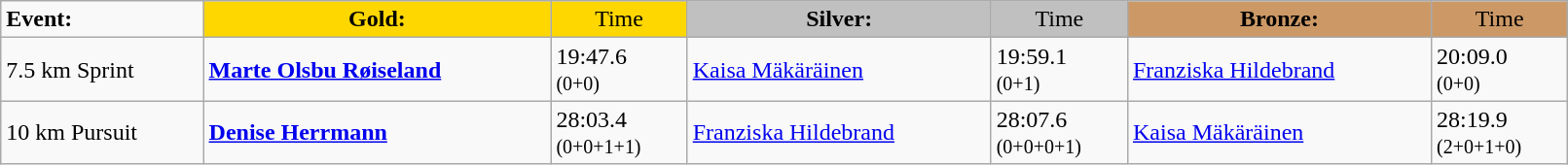<table class="wikitable" width=85%>
<tr>
<td><strong>Event:</strong></td>
<td style="text-align:center;background-color:gold;"><strong>Gold:</strong></td>
<td style="text-align:center;background-color:gold;">Time</td>
<td style="text-align:center;background-color:silver;"><strong>Silver:</strong></td>
<td style="text-align:center;background-color:silver;">Time</td>
<td style="text-align:center;background-color:#CC9966;"><strong>Bronze:</strong></td>
<td style="text-align:center;background-color:#CC9966;">Time</td>
</tr>
<tr>
<td>7.5 km Sprint</td>
<td><strong><a href='#'>Marte Olsbu Røiseland</a></strong><br><small></small></td>
<td>19:47.6<br><small>(0+0)</small></td>
<td><a href='#'>Kaisa Mäkäräinen</a><br><small></small></td>
<td>19:59.1<br><small>(0+1)</small></td>
<td><a href='#'>Franziska Hildebrand</a><br><small></small></td>
<td>20:09.0<br><small>(0+0)</small></td>
</tr>
<tr>
<td>10 km Pursuit</td>
<td><strong><a href='#'>Denise Herrmann</a></strong><br><small></small></td>
<td>28:03.4<br><small>(0+0+1+1)</small></td>
<td><a href='#'>Franziska Hildebrand</a><br><small></small></td>
<td>28:07.6<br><small>(0+0+0+1)</small></td>
<td><a href='#'>Kaisa Mäkäräinen</a><br><small></small></td>
<td>28:19.9<br><small>(2+0+1+0)</small></td>
</tr>
</table>
